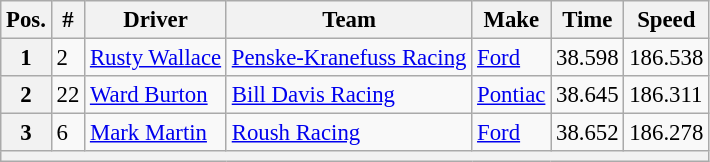<table class="wikitable" style="font-size:95%">
<tr>
<th>Pos.</th>
<th>#</th>
<th>Driver</th>
<th>Team</th>
<th>Make</th>
<th>Time</th>
<th>Speed</th>
</tr>
<tr>
<th>1</th>
<td>2</td>
<td><a href='#'>Rusty Wallace</a></td>
<td><a href='#'>Penske-Kranefuss Racing</a></td>
<td><a href='#'>Ford</a></td>
<td>38.598</td>
<td>186.538</td>
</tr>
<tr>
<th>2</th>
<td>22</td>
<td><a href='#'>Ward Burton</a></td>
<td><a href='#'>Bill Davis Racing</a></td>
<td><a href='#'>Pontiac</a></td>
<td>38.645</td>
<td>186.311</td>
</tr>
<tr>
<th>3</th>
<td>6</td>
<td><a href='#'>Mark Martin</a></td>
<td><a href='#'>Roush Racing</a></td>
<td><a href='#'>Ford</a></td>
<td>38.652</td>
<td>186.278</td>
</tr>
<tr>
<th colspan="7"></th>
</tr>
</table>
